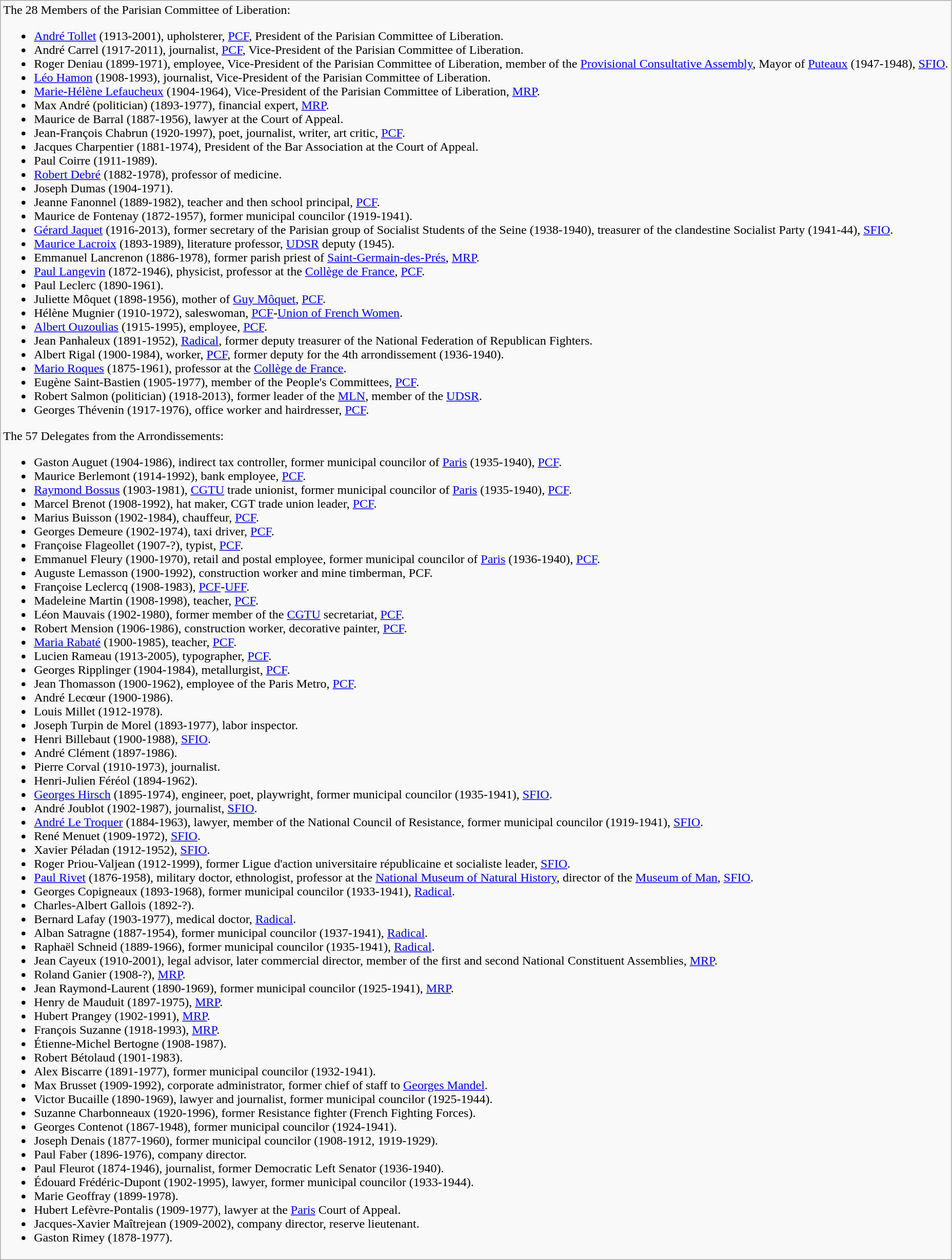<table class="wikitable mw-collapsible">
<tr>
<td>The 28 Members of the Parisian Committee of Liberation:<br><ul><li><a href='#'>André Tollet</a> (1913-2001), upholsterer, <a href='#'>PCF</a>, President of the Parisian Committee of Liberation.</li><li>André Carrel (1917-2011), journalist, <a href='#'>PCF</a>, Vice-President of the Parisian Committee of Liberation.</li><li>Roger Deniau (1899-1971), employee, Vice-President of the Parisian Committee of Liberation, member of the <a href='#'>Provisional Consultative Assembly</a>, Mayor of <a href='#'>Puteaux</a> (1947-1948), <a href='#'>SFIO</a>.</li><li><a href='#'>Léo Hamon</a> (1908-1993), journalist, Vice-President of the Parisian Committee of Liberation.</li><li><a href='#'>Marie-Hélène Lefaucheux</a> (1904-1964), Vice-President of the Parisian Committee of Liberation, <a href='#'>MRP</a>.</li><li>Max André (politician) (1893-1977), financial expert, <a href='#'>MRP</a>.</li><li>Maurice de Barral (1887-1956), lawyer at the Court of Appeal.</li><li>Jean-François Chabrun (1920-1997), poet, journalist, writer, art critic, <a href='#'>PCF</a>.</li><li>Jacques Charpentier (1881-1974), President of the Bar Association at the Court of Appeal.</li><li>Paul Coirre (1911-1989).</li><li><a href='#'>Robert Debré</a> (1882-1978), professor of medicine.</li><li>Joseph Dumas (1904-1971).</li><li>Jeanne Fanonnel (1889-1982), teacher and then school principal, <a href='#'>PCF</a>.</li><li>Maurice de Fontenay (1872-1957), former municipal councilor (1919-1941).</li><li><a href='#'>Gérard Jaquet</a> (1916-2013), former secretary of the Parisian group of Socialist Students of the Seine (1938-1940), treasurer of the clandestine Socialist Party (1941-44), <a href='#'>SFIO</a>.</li><li><a href='#'>Maurice Lacroix</a> (1893-1989), literature professor, <a href='#'>UDSR</a> deputy (1945).</li><li>Emmanuel Lancrenon (1886-1978), former parish priest of <a href='#'>Saint-Germain-des-Prés</a>, <a href='#'>MRP</a>.</li><li><a href='#'>Paul Langevin</a> (1872-1946), physicist, professor at the <a href='#'>Collège de France</a>, <a href='#'>PCF</a>.</li><li>Paul Leclerc (1890-1961).</li><li>Juliette Môquet (1898-1956), mother of <a href='#'>Guy Môquet</a>, <a href='#'>PCF</a>.</li><li>Hélène Mugnier (1910-1972), saleswoman, <a href='#'>PCF</a>-<a href='#'>Union of French Women</a>.</li><li><a href='#'>Albert Ouzoulias</a> (1915-1995), employee, <a href='#'>PCF</a>.</li><li>Jean Panhaleux (1891-1952), <a href='#'>Radical</a>, former deputy treasurer of the National Federation of Republican Fighters.</li><li>Albert Rigal (1900-1984), worker, <a href='#'>PCF</a>, former deputy for the 4th arrondissement (1936-1940).</li><li><a href='#'>Mario Roques</a> (1875-1961), professor at the <a href='#'>Collège de France</a>.</li><li>Eugène Saint-Bastien (1905-1977), member of the People's Committees, <a href='#'>PCF</a>.</li><li>Robert Salmon (politician) (1918-2013), former leader of the <a href='#'>MLN</a>, member of the <a href='#'>UDSR</a>.</li><li>Georges Thévenin (1917-1976), office worker and hairdresser, <a href='#'>PCF</a>.</li></ul>The 57 Delegates from the Arrondissements:<ul><li>Gaston Auguet (1904-1986), indirect tax controller, former municipal councilor of <a href='#'>Paris</a> (1935-1940), <a href='#'>PCF</a>.</li><li>Maurice Berlemont (1914-1992), bank employee, <a href='#'>PCF</a>.</li><li><a href='#'>Raymond Bossus</a> (1903-1981), <a href='#'>CGTU</a> trade unionist, former municipal councilor of <a href='#'>Paris</a> (1935-1940), <a href='#'>PCF</a>.</li><li>Marcel Brenot (1908-1992), hat maker, CGT trade union leader, <a href='#'>PCF</a>.</li><li>Marius Buisson (1902-1984), chauffeur, <a href='#'>PCF</a>.</li><li>Georges Demeure (1902-1974), taxi driver, <a href='#'>PCF</a>.</li><li>Françoise Flageollet (1907-?), typist, <a href='#'>PCF</a>.</li><li>Emmanuel Fleury (1900-1970), retail and postal employee, former municipal councilor of <a href='#'>Paris</a> (1936-1940), <a href='#'>PCF</a>.</li><li>Auguste Lemasson (1900-1992), construction worker and mine timberman, PCF.</li><li>Françoise Leclercq (1908-1983), <a href='#'>PCF</a>-<a href='#'>UFF</a>.</li><li>Madeleine Martin (1908-1998), teacher, <a href='#'>PCF</a>.</li><li>Léon Mauvais (1902-1980), former member of the <a href='#'>CGTU</a> secretariat, <a href='#'>PCF</a>.</li><li>Robert Mension (1906-1986), construction worker, decorative painter, <a href='#'>PCF</a>.</li><li><a href='#'>Maria Rabaté</a> (1900-1985), teacher, <a href='#'>PCF</a>.</li><li>Lucien Rameau (1913-2005), typographer, <a href='#'>PCF</a>.</li><li>Georges Ripplinger (1904-1984), metallurgist, <a href='#'>PCF</a>.</li><li>Jean Thomasson (1900-1962), employee of the Paris Metro, <a href='#'>PCF</a>.</li><li>André Lecœur (1900-1986).</li><li>Louis Millet (1912-1978).</li><li>Joseph Turpin de Morel (1893-1977), labor inspector.</li><li>Henri Billebaut (1900-1988), <a href='#'>SFIO</a>.</li><li>André Clément (1897-1986).</li><li>Pierre Corval (1910-1973), journalist.</li><li>Henri-Julien Féréol (1894-1962).</li><li><a href='#'>Georges Hirsch</a> (1895-1974), engineer, poet, playwright, former municipal councilor (1935-1941), <a href='#'>SFIO</a>.</li><li>André Joublot (1902-1987), journalist, <a href='#'>SFIO</a>.</li><li><a href='#'>André Le Troquer</a> (1884-1963), lawyer, member of the National Council of Resistance, former municipal councilor (1919-1941), <a href='#'>SFIO</a>.</li><li>René Menuet (1909-1972), <a href='#'>SFIO</a>.</li><li>Xavier Péladan (1912-1952), <a href='#'>SFIO</a>.</li><li>Roger Priou-Valjean (1912-1999), former Ligue d'action universitaire républicaine et socialiste leader, <a href='#'>SFIO</a>.</li><li><a href='#'>Paul Rivet</a> (1876-1958), military doctor, ethnologist, professor at the <a href='#'>National Museum of Natural History</a>, director of the <a href='#'>Museum of Man</a>, <a href='#'>SFIO</a>.</li><li>Georges Copigneaux (1893-1968), former municipal councilor (1933-1941), <a href='#'>Radical</a>.</li><li>Charles-Albert Gallois (1892-?).</li><li>Bernard Lafay (1903-1977), medical doctor, <a href='#'>Radical</a>.</li><li>Alban Satragne (1887-1954), former municipal councilor (1937-1941), <a href='#'>Radical</a>.</li><li>Raphaël Schneid (1889-1966), former municipal councilor (1935-1941), <a href='#'>Radical</a>.</li><li>Jean Cayeux (1910-2001), legal advisor, later commercial director, member of the first and second National Constituent Assemblies, <a href='#'>MRP</a>.</li><li>Roland Ganier (1908-?), <a href='#'>MRP</a>.</li><li>Jean Raymond-Laurent (1890-1969), former municipal councilor (1925-1941), <a href='#'>MRP</a>.</li><li>Henry de Mauduit (1897-1975), <a href='#'>MRP</a>.</li><li>Hubert Prangey (1902-1991), <a href='#'>MRP</a>.</li><li>François Suzanne (1918-1993), <a href='#'>MRP</a>.</li><li>Étienne-Michel Bertogne (1908-1987).</li><li>Robert Bétolaud (1901-1983).</li><li>Alex Biscarre (1891-1977), former municipal councilor (1932-1941).</li><li>Max Brusset (1909-1992), corporate administrator, former chief of staff to <a href='#'>Georges Mandel</a>.</li><li>Victor Bucaille (1890-1969), lawyer and journalist, former municipal councilor (1925-1944).</li><li>Suzanne Charbonneaux (1920-1996), former Resistance fighter (French Fighting Forces).</li><li>Georges Contenot (1867-1948), former municipal councilor (1924-1941).</li><li>Joseph Denais (1877-1960), former municipal councilor (1908-1912, 1919-1929).</li><li>Paul Faber (1896-1976), company director.</li><li>Paul Fleurot (1874-1946), journalist, former Democratic Left Senator (1936-1940).</li><li>Édouard Frédéric-Dupont (1902-1995), lawyer, former municipal councilor (1933-1944).</li><li>Marie Geoffray (1899-1978).</li><li>Hubert Lefèvre-Pontalis (1909-1977), lawyer at the <a href='#'>Paris</a> Court of Appeal.</li><li>Jacques-Xavier Maîtrejean (1909-2002), company director, reserve lieutenant.</li><li>Gaston Rimey (1878-1977).</li></ul></td>
</tr>
</table>
